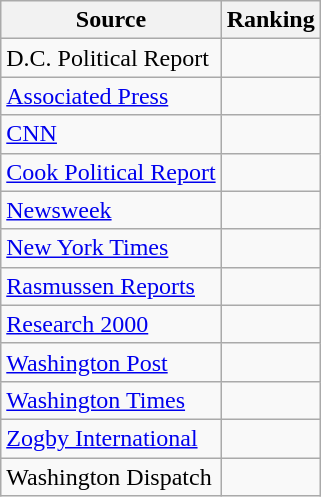<table class="wikitable">
<tr>
<th>Source</th>
<th>Ranking</th>
</tr>
<tr>
<td>D.C. Political Report</td>
<td></td>
</tr>
<tr>
<td><a href='#'>Associated Press</a></td>
<td></td>
</tr>
<tr>
<td><a href='#'>CNN</a></td>
<td></td>
</tr>
<tr>
<td><a href='#'>Cook Political Report</a></td>
<td></td>
</tr>
<tr>
<td><a href='#'>Newsweek</a></td>
<td></td>
</tr>
<tr>
<td><a href='#'>New York Times</a></td>
<td></td>
</tr>
<tr>
<td><a href='#'>Rasmussen Reports</a></td>
<td></td>
</tr>
<tr>
<td><a href='#'>Research 2000</a></td>
<td></td>
</tr>
<tr>
<td><a href='#'>Washington Post</a></td>
<td></td>
</tr>
<tr>
<td><a href='#'>Washington Times</a></td>
<td></td>
</tr>
<tr>
<td><a href='#'>Zogby International</a></td>
<td></td>
</tr>
<tr>
<td>Washington Dispatch</td>
<td></td>
</tr>
</table>
